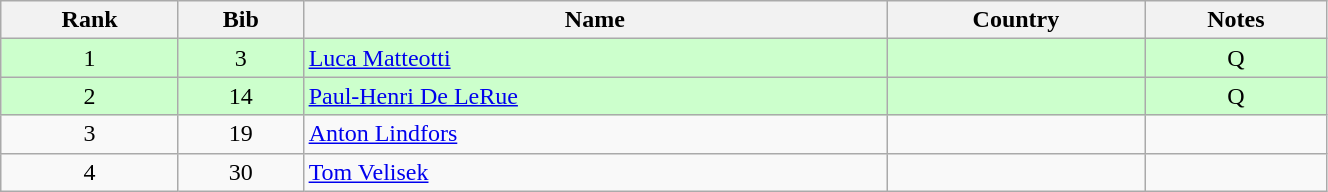<table class="wikitable" style="text-align:center;" width=70%>
<tr>
<th>Rank</th>
<th>Bib</th>
<th>Name</th>
<th>Country</th>
<th>Notes</th>
</tr>
<tr bgcolor="#ccffcc">
<td>1</td>
<td>3</td>
<td align=left><a href='#'>Luca Matteotti</a></td>
<td align=left></td>
<td>Q</td>
</tr>
<tr bgcolor="#ccffcc">
<td>2</td>
<td>14</td>
<td align=left><a href='#'>Paul-Henri De LeRue</a></td>
<td align=left></td>
<td>Q</td>
</tr>
<tr>
<td>3</td>
<td>19</td>
<td align=left><a href='#'>Anton Lindfors</a></td>
<td align=left></td>
<td></td>
</tr>
<tr>
<td>4</td>
<td>30</td>
<td align=left><a href='#'>Tom Velisek</a></td>
<td align=left></td>
<td></td>
</tr>
</table>
